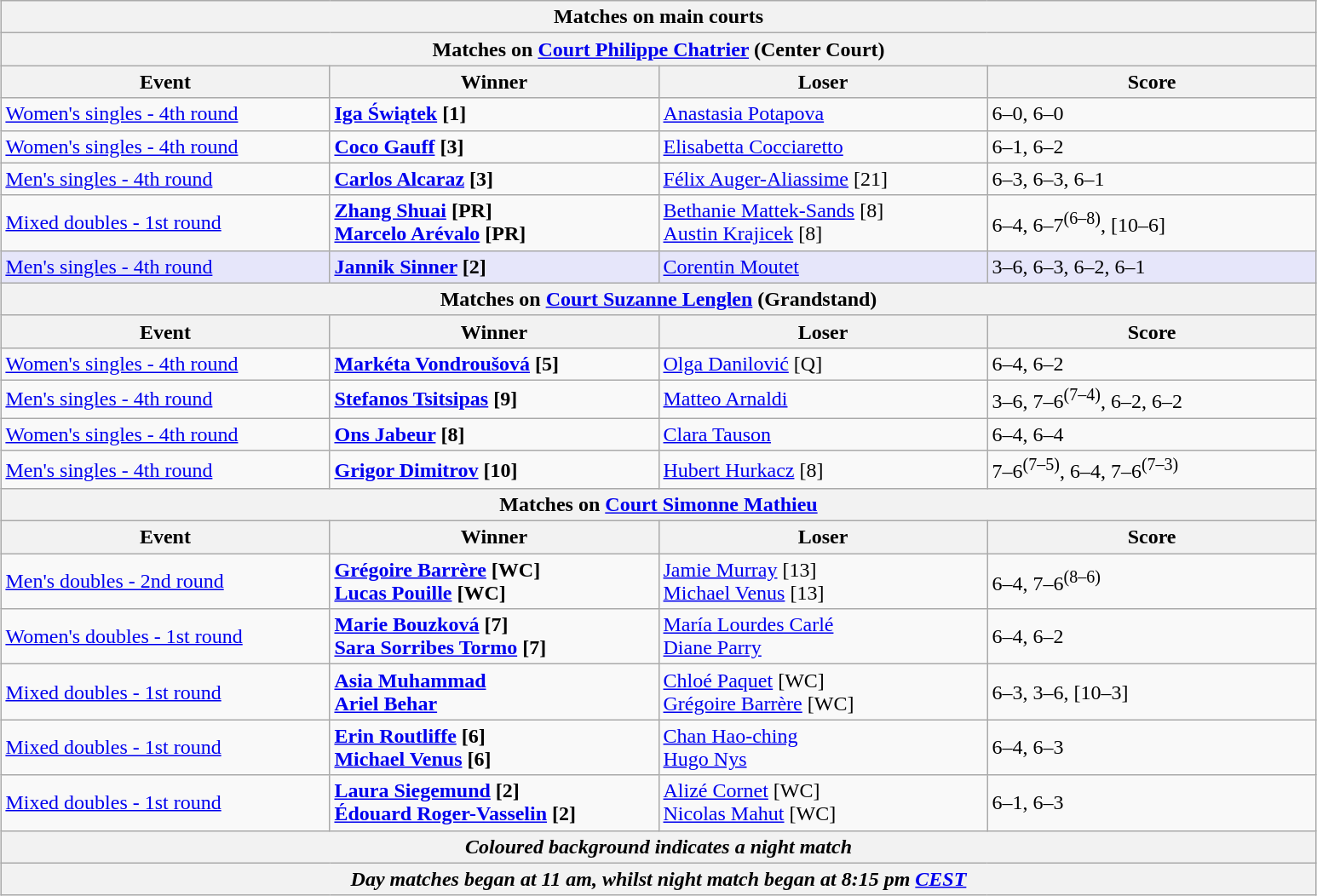<table class="wikitable" style="margin:auto;">
<tr>
<th colspan=4 style=white-space:nowrap>Matches on main courts</th>
</tr>
<tr>
<th colspan=4>Matches on <a href='#'>Court Philippe Chatrier</a> (Center Court)</th>
</tr>
<tr>
<th width=250>Event</th>
<th width=250>Winner</th>
<th width=250>Loser</th>
<th width=250>Score</th>
</tr>
<tr>
<td><a href='#'>Women's singles - 4th round</a></td>
<td><strong> <a href='#'>Iga Świątek</a> [1]</strong></td>
<td> <a href='#'>Anastasia Potapova</a></td>
<td>6–0, 6–0</td>
</tr>
<tr>
<td><a href='#'>Women's singles - 4th round</a></td>
<td><strong> <a href='#'>Coco Gauff</a> [3]</strong></td>
<td> <a href='#'>Elisabetta Cocciaretto</a></td>
<td>6–1, 6–2</td>
</tr>
<tr>
<td><a href='#'>Men's singles - 4th round</a></td>
<td><strong> <a href='#'>Carlos Alcaraz</a> [3]</strong></td>
<td> <a href='#'>Félix Auger-Aliassime</a> [21]</td>
<td>6–3, 6–3, 6–1</td>
</tr>
<tr>
<td><a href='#'>Mixed doubles - 1st round</a></td>
<td><strong> <a href='#'>Zhang Shuai</a> [PR]<br> <a href='#'>Marcelo Arévalo</a> [PR]</strong></td>
<td> <a href='#'>Bethanie Mattek-Sands</a> [8]<br> <a href='#'>Austin Krajicek</a> [8]</td>
<td>6–4, 6–7<sup>(6–8)</sup>, [10–6]</td>
</tr>
<tr style="background:lavender">
<td><a href='#'>Men's singles - 4th round</a></td>
<td><strong> <a href='#'>Jannik Sinner</a> [2]</strong></td>
<td> <a href='#'>Corentin Moutet</a></td>
<td>3–6, 6–3, 6–2, 6–1</td>
</tr>
<tr>
<th colspan=4>Matches on <a href='#'>Court Suzanne Lenglen</a> (Grandstand)</th>
</tr>
<tr>
<th width=250>Event</th>
<th width=250>Winner</th>
<th width=250>Loser</th>
<th width=250>Score</th>
</tr>
<tr>
<td><a href='#'>Women's singles - 4th round</a></td>
<td><strong> <a href='#'>Markéta Vondroušová</a> [5]</strong></td>
<td> <a href='#'>Olga Danilović</a> [Q]</td>
<td>6–4, 6–2</td>
</tr>
<tr>
<td><a href='#'>Men's singles - 4th round</a></td>
<td><strong> <a href='#'>Stefanos Tsitsipas</a> [9]</strong></td>
<td> <a href='#'>Matteo Arnaldi</a></td>
<td>3–6, 7–6<sup>(7–4)</sup>, 6–2, 6–2</td>
</tr>
<tr>
<td><a href='#'>Women's singles - 4th round</a></td>
<td><strong> <a href='#'>Ons Jabeur</a> [8]</strong></td>
<td> <a href='#'>Clara Tauson</a></td>
<td>6–4, 6–4</td>
</tr>
<tr>
<td><a href='#'>Men's singles - 4th round</a></td>
<td><strong> <a href='#'>Grigor Dimitrov</a> [10]</strong></td>
<td> <a href='#'>Hubert Hurkacz</a> [8]</td>
<td>7–6<sup>(7–5)</sup>, 6–4, 7–6<sup>(7–3)</sup></td>
</tr>
<tr>
<th colspan=4>Matches on <a href='#'>Court Simonne Mathieu</a></th>
</tr>
<tr>
<th width=250>Event</th>
<th width=250>Winner</th>
<th width=250>Loser</th>
<th width=250>Score</th>
</tr>
<tr>
<td><a href='#'>Men's doubles - 2nd round</a></td>
<td><strong> <a href='#'>Grégoire Barrère</a> [WC] <br>  <a href='#'>Lucas Pouille</a> [WC]</strong></td>
<td> <a href='#'>Jamie Murray</a> [13] <br>  <a href='#'>Michael Venus</a> [13]</td>
<td>6–4, 7–6<sup>(8–6)</sup></td>
</tr>
<tr>
<td><a href='#'>Women's doubles - 1st round</a></td>
<td><strong> <a href='#'>Marie Bouzková</a> [7] <br>  <a href='#'>Sara Sorribes Tormo</a> [7]</strong></td>
<td> <a href='#'>María Lourdes Carlé</a> <br>  <a href='#'>Diane Parry</a></td>
<td>6–4, 6–2</td>
</tr>
<tr>
<td><a href='#'>Mixed doubles - 1st round</a></td>
<td><strong> <a href='#'>Asia Muhammad</a><br> <a href='#'>Ariel Behar</a></strong></td>
<td> <a href='#'>Chloé Paquet</a> [WC]<br>  <a href='#'>Grégoire Barrère</a> [WC]</td>
<td>6–3, 3–6, [10–3]</td>
</tr>
<tr>
<td><a href='#'>Mixed doubles - 1st round</a></td>
<td><strong> <a href='#'>Erin Routliffe</a> [6]<br> <a href='#'>Michael Venus</a> [6]</strong></td>
<td> <a href='#'>Chan Hao-ching</a><br> <a href='#'>Hugo Nys</a></td>
<td>6–4, 6–3</td>
</tr>
<tr>
<td><a href='#'>Mixed doubles - 1st round</a></td>
<td><strong> <a href='#'>Laura Siegemund</a> [2]<br> <a href='#'>Édouard Roger-Vasselin</a> [2]</strong></td>
<td> <a href='#'>Alizé Cornet</a> [WC]<br> <a href='#'>Nicolas Mahut</a> [WC]</td>
<td>6–1, 6–3</td>
</tr>
<tr>
<th colspan=4><em>Coloured background indicates a night match</em></th>
</tr>
<tr>
<th colspan=4><em>Day matches began at 11 am, whilst night match began at 8:15 pm <a href='#'>CEST</a></em></th>
</tr>
</table>
